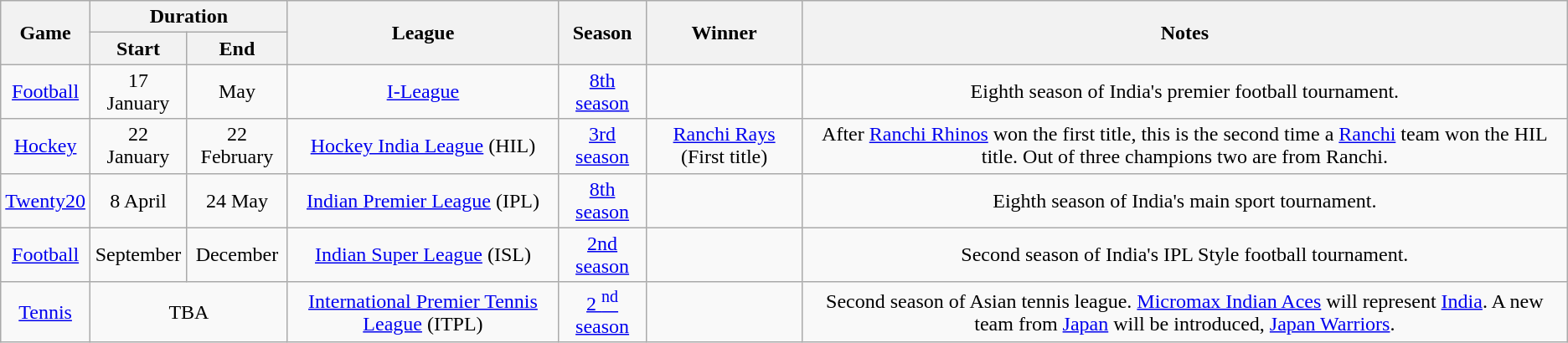<table class=wikitable style="text-align:center; border:none">
<tr>
<th rowspan=2>Game</th>
<th colspan=2>Duration</th>
<th rowspan=2>League</th>
<th rowspan=2>Season</th>
<th rowspan=2>Winner</th>
<th rowspan=2>Notes</th>
</tr>
<tr>
<th>Start</th>
<th>End</th>
</tr>
<tr>
<td> <a href='#'>Football</a></td>
<td>17 January</td>
<td>May</td>
<td><a href='#'>I-League</a></td>
<td><a href='#'>8th season</a></td>
<td></td>
<td>Eighth season of India's premier football tournament.</td>
</tr>
<tr>
<td> <a href='#'>Hockey</a></td>
<td>22 January</td>
<td>22 February</td>
<td><a href='#'>Hockey India League</a> (HIL)</td>
<td><a href='#'>3rd season</a></td>
<td><a href='#'>Ranchi Rays</a> (First title)</td>
<td>After <a href='#'>Ranchi Rhinos</a> won the first title, this is the second time a <a href='#'>Ranchi</a> team won the HIL title. Out of three champions two are from Ranchi.</td>
</tr>
<tr>
<td> <a href='#'>Twenty20</a></td>
<td>8 April</td>
<td>24 May</td>
<td><a href='#'>Indian Premier League</a> (IPL)</td>
<td><a href='#'>8th season</a></td>
<td></td>
<td>Eighth season of India's main sport tournament.</td>
</tr>
<tr>
<td> <a href='#'>Football</a></td>
<td>September</td>
<td>December</td>
<td><a href='#'>Indian Super League</a> (ISL)</td>
<td><a href='#'>2nd season</a></td>
<td></td>
<td>Second season of India's IPL Style football tournament.</td>
</tr>
<tr>
<td> <a href='#'>Tennis</a></td>
<td colspan=2>TBA</td>
<td><a href='#'>International Premier Tennis League</a> (ITPL)</td>
<td><a href='#'>2 <sup>nd</sup> season</a></td>
<td></td>
<td>Second season of Asian tennis league. <a href='#'>Micromax Indian Aces</a> will represent <a href='#'>India</a>. A new team from <a href='#'>Japan</a> will be introduced, <a href='#'>Japan Warriors</a>.</td>
</tr>
</table>
